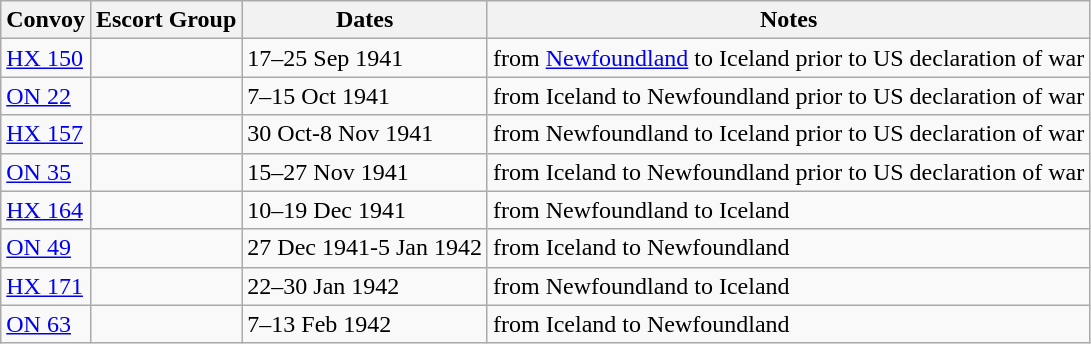<table class="wikitable">
<tr>
<th>Convoy</th>
<th>Escort Group</th>
<th>Dates</th>
<th>Notes</th>
</tr>
<tr>
<td><a href='#'>HX 150</a></td>
<td></td>
<td>17–25 Sep 1941</td>
<td>from <a href='#'>Newfoundland</a> to Iceland prior to US declaration of war</td>
</tr>
<tr>
<td><a href='#'>ON 22</a></td>
<td></td>
<td>7–15 Oct 1941</td>
<td>from Iceland to Newfoundland prior to US declaration of war</td>
</tr>
<tr>
<td><a href='#'>HX 157</a></td>
<td></td>
<td>30 Oct-8 Nov 1941</td>
<td>from Newfoundland to Iceland prior to US declaration of war</td>
</tr>
<tr>
<td><a href='#'>ON 35</a></td>
<td></td>
<td>15–27 Nov 1941</td>
<td>from Iceland to Newfoundland prior to US declaration of war</td>
</tr>
<tr>
<td><a href='#'>HX 164</a></td>
<td></td>
<td>10–19 Dec 1941</td>
<td>from Newfoundland to Iceland</td>
</tr>
<tr>
<td><a href='#'>ON 49</a></td>
<td></td>
<td>27 Dec 1941-5 Jan 1942</td>
<td>from Iceland to Newfoundland</td>
</tr>
<tr>
<td><a href='#'>HX 171</a></td>
<td></td>
<td>22–30 Jan 1942</td>
<td>from Newfoundland to Iceland</td>
</tr>
<tr>
<td><a href='#'>ON 63</a></td>
<td></td>
<td>7–13 Feb 1942</td>
<td>from Iceland to Newfoundland</td>
</tr>
</table>
